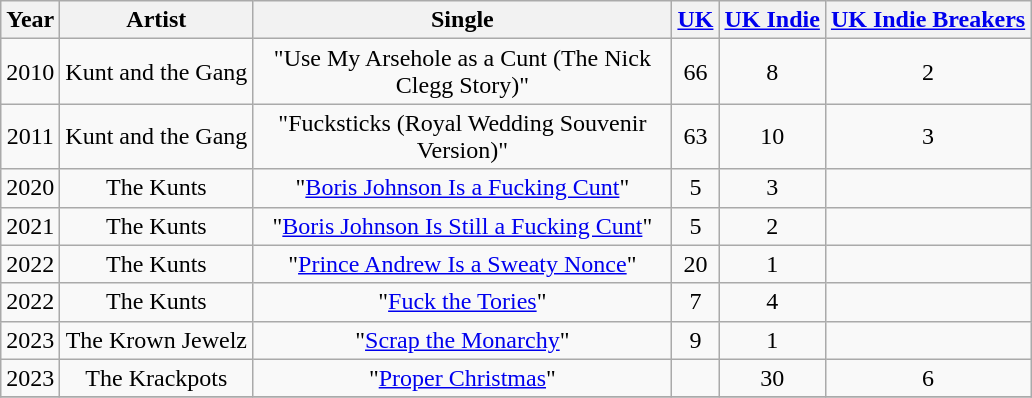<table class="wikitable" style="text-align:center;" border="1">
<tr>
<th scope="col" colspan="1">Year</th>
<th scope="col" colspan="1">Artist</th>
<th scope="col" rowspan="1" style="width:17em;">Single</th>
<th scope="col" colspan="1"><a href='#'>UK</a><br></th>
<th scope="col" colspan="1"><a href='#'>UK Indie</a></th>
<th scope="col" colspan="1"><a href='#'>UK Indie Breakers</a></th>
</tr>
<tr>
<td>2010</td>
<td>Kunt and the Gang</td>
<td>"Use My Arsehole as a Cunt (The Nick Clegg Story)"</td>
<td>66</td>
<td>8</td>
<td>2</td>
</tr>
<tr>
<td>2011</td>
<td>Kunt and the Gang</td>
<td>"Fucksticks (Royal Wedding Souvenir Version)"</td>
<td>63</td>
<td>10</td>
<td>3</td>
</tr>
<tr>
<td>2020</td>
<td>The Kunts</td>
<td>"<a href='#'>Boris Johnson Is a Fucking Cunt</a>"</td>
<td>5</td>
<td>3</td>
<td></td>
</tr>
<tr>
<td>2021</td>
<td>The Kunts</td>
<td>"<a href='#'>Boris Johnson Is Still a Fucking Cunt</a>"</td>
<td>5</td>
<td>2</td>
<td></td>
</tr>
<tr>
<td>2022</td>
<td>The Kunts</td>
<td>"<a href='#'>Prince Andrew Is a Sweaty Nonce</a>"</td>
<td>20</td>
<td>1</td>
<td></td>
</tr>
<tr>
<td>2022</td>
<td>The Kunts</td>
<td>"<a href='#'>Fuck the Tories</a>"</td>
<td>7</td>
<td>4</td>
<td></td>
</tr>
<tr>
<td>2023</td>
<td>The Krown Jewelz</td>
<td>"<a href='#'>Scrap the Monarchy</a>"</td>
<td>9</td>
<td>1</td>
<td></td>
</tr>
<tr>
<td>2023</td>
<td>The Krackpots</td>
<td>"<a href='#'>Proper Christmas</a>"</td>
<td></td>
<td>30</td>
<td>6</td>
</tr>
<tr>
</tr>
</table>
